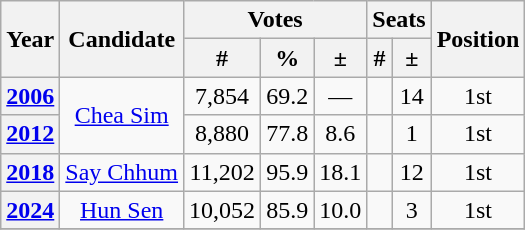<table class=wikitable style=text-align:center>
<tr>
<th rowspan="2">Year</th>
<th rowspan="2">Candidate</th>
<th colspan="3">Votes</th>
<th colspan="2">Seats</th>
<th rowspan="2">Position</th>
</tr>
<tr>
<th>#</th>
<th>%</th>
<th>±</th>
<th>#</th>
<th>±</th>
</tr>
<tr>
<th><a href='#'>2006</a></th>
<td rowspan="2"><a href='#'>Chea Sim</a></td>
<td>7,854</td>
<td>69.2</td>
<td>—</td>
<td></td>
<td> 14</td>
<td> 1st</td>
</tr>
<tr>
<th><a href='#'>2012</a></th>
<td>8,880</td>
<td>77.8</td>
<td> 8.6</td>
<td></td>
<td> 1</td>
<td> 1st</td>
</tr>
<tr>
<th><a href='#'>2018</a></th>
<td><a href='#'>Say Chhum</a></td>
<td>11,202</td>
<td>95.9</td>
<td> 18.1</td>
<td></td>
<td> 12</td>
<td> 1st</td>
</tr>
<tr>
<th><a href='#'>2024</a></th>
<td><a href='#'>Hun Sen</a></td>
<td>10,052</td>
<td>85.9</td>
<td> 10.0</td>
<td></td>
<td> 3</td>
<td> 1st</td>
</tr>
<tr>
</tr>
</table>
